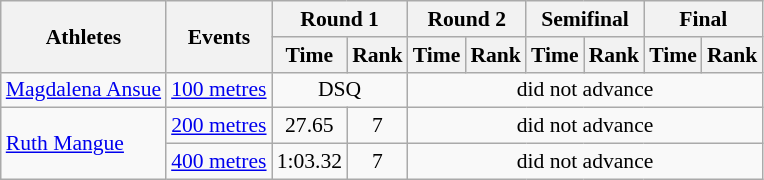<table class=wikitable style=font-size:90%>
<tr>
<th rowspan=2>Athletes</th>
<th rowspan=2>Events</th>
<th colspan=2>Round 1</th>
<th colspan=2>Round 2</th>
<th colspan=2>Semifinal</th>
<th colspan=2>Final</th>
</tr>
<tr>
<th>Time</th>
<th>Rank</th>
<th>Time</th>
<th>Rank</th>
<th>Time</th>
<th>Rank</th>
<th>Time</th>
<th>Rank</th>
</tr>
<tr align=center>
<td align=left><a href='#'>Magdalena Ansue</a></td>
<td><a href='#'>100 metres</a></td>
<td align=center colspan=2>DSQ</td>
<td align=center colspan=6>did not advance</td>
</tr>
<tr align=center>
<td align=left rowspan=2><a href='#'>Ruth Mangue</a></td>
<td><a href='#'>200 metres</a></td>
<td>27.65</td>
<td>7</td>
<td colspan=6>did not advance</td>
</tr>
<tr align=center>
<td><a href='#'>400 metres</a></td>
<td>1:03.32</td>
<td>7</td>
<td colspan=6>did not advance</td>
</tr>
</table>
